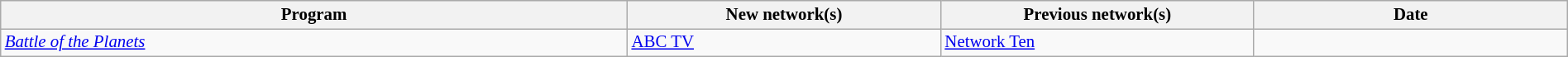<table class="wikitable sortable"  style="width:100%; font-size:87%;">
<tr style="background:#efefef;">
<th style="width:40%;">Program</th>
<th style="width:20%;">New network(s)</th>
<th style="width:20%;">Previous network(s)</th>
<th style="width:20%;">Date</th>
</tr>
<tr>
<td> <em><a href='#'>Battle of the Planets</a></em></td>
<td><a href='#'>ABC TV</a></td>
<td><a href='#'>Network Ten</a></td>
<td></td>
</tr>
</table>
